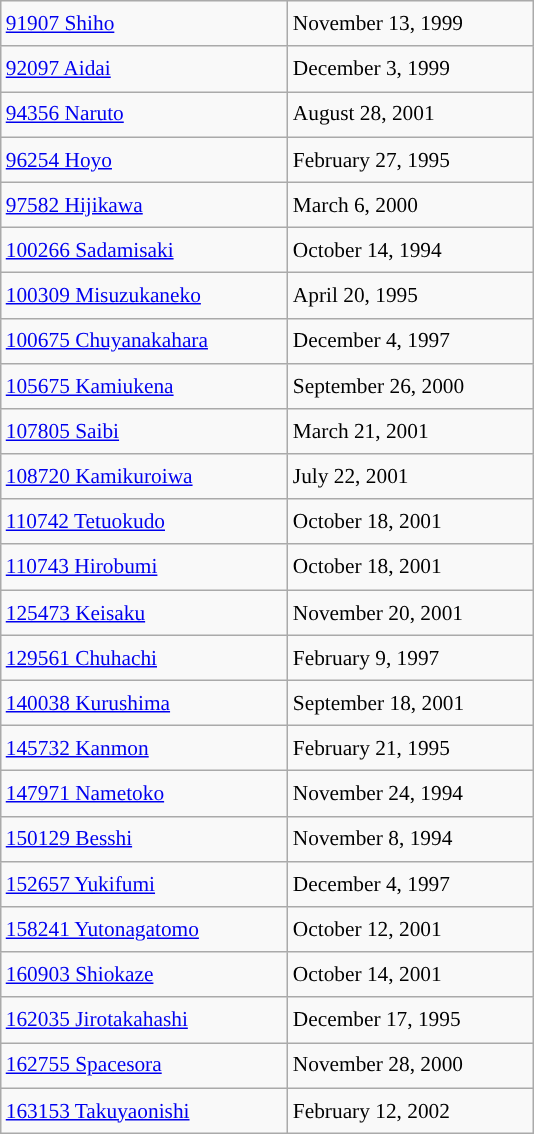<table class="wikitable" style="font-size: 89%; float: left; width: 25em; margin-right: 1em; line-height: 1.65em !important; height: 540px;">
<tr>
<td><a href='#'>91907 Shiho</a></td>
<td>November 13, 1999</td>
</tr>
<tr>
<td><a href='#'>92097 Aidai</a></td>
<td>December 3, 1999</td>
</tr>
<tr>
<td><a href='#'>94356 Naruto</a></td>
<td>August 28, 2001</td>
</tr>
<tr>
<td><a href='#'>96254 Hoyo</a></td>
<td>February 27, 1995</td>
</tr>
<tr>
<td><a href='#'>97582 Hijikawa</a></td>
<td>March 6, 2000</td>
</tr>
<tr>
<td><a href='#'>100266 Sadamisaki</a></td>
<td>October 14, 1994</td>
</tr>
<tr>
<td><a href='#'>100309 Misuzukaneko</a></td>
<td>April 20, 1995</td>
</tr>
<tr>
<td><a href='#'>100675 Chuyanakahara</a></td>
<td>December 4, 1997</td>
</tr>
<tr>
<td><a href='#'>105675 Kamiukena</a></td>
<td>September 26, 2000</td>
</tr>
<tr>
<td><a href='#'>107805 Saibi</a></td>
<td>March 21, 2001</td>
</tr>
<tr>
<td><a href='#'>108720 Kamikuroiwa</a></td>
<td>July 22, 2001</td>
</tr>
<tr>
<td><a href='#'>110742 Tetuokudo</a></td>
<td>October 18, 2001</td>
</tr>
<tr>
<td><a href='#'>110743 Hirobumi</a></td>
<td>October 18, 2001</td>
</tr>
<tr>
<td><a href='#'>125473 Keisaku</a></td>
<td>November 20, 2001</td>
</tr>
<tr>
<td><a href='#'>129561 Chuhachi</a></td>
<td>February 9, 1997</td>
</tr>
<tr>
<td><a href='#'>140038 Kurushima</a></td>
<td>September 18, 2001</td>
</tr>
<tr>
<td><a href='#'>145732 Kanmon</a></td>
<td>February 21, 1995</td>
</tr>
<tr>
<td><a href='#'>147971 Nametoko</a></td>
<td>November 24, 1994</td>
</tr>
<tr>
<td><a href='#'>150129 Besshi</a></td>
<td>November 8, 1994</td>
</tr>
<tr>
<td><a href='#'>152657 Yukifumi</a></td>
<td>December 4, 1997</td>
</tr>
<tr>
<td><a href='#'>158241 Yutonagatomo</a></td>
<td>October 12, 2001</td>
</tr>
<tr>
<td><a href='#'>160903 Shiokaze</a></td>
<td>October 14, 2001</td>
</tr>
<tr>
<td><a href='#'>162035 Jirotakahashi</a></td>
<td>December 17, 1995</td>
</tr>
<tr>
<td><a href='#'>162755 Spacesora</a></td>
<td>November 28, 2000</td>
</tr>
<tr>
<td><a href='#'>163153 Takuyaonishi</a></td>
<td>February 12, 2002</td>
</tr>
</table>
